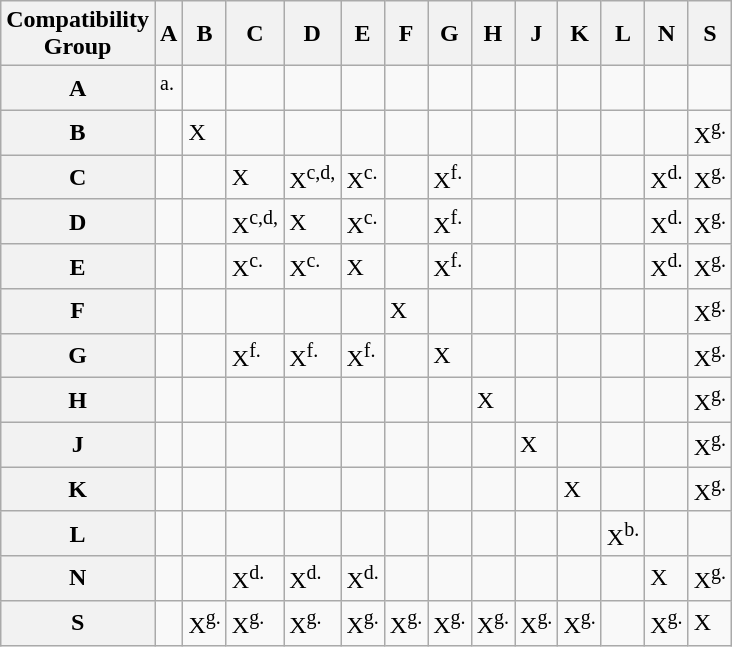<table class="wikitable">
<tr>
<th>Compatibility<br>Group</th>
<th>A</th>
<th>B</th>
<th>C</th>
<th>D</th>
<th>E</th>
<th>F</th>
<th>G</th>
<th>H</th>
<th>J</th>
<th>K</th>
<th>L</th>
<th>N</th>
<th>S</th>
</tr>
<tr>
<th>A</th>
<td><sup>a.</sup></td>
<td></td>
<td></td>
<td></td>
<td></td>
<td></td>
<td></td>
<td></td>
<td></td>
<td></td>
<td></td>
<td></td>
<td></td>
</tr>
<tr>
<th>B</th>
<td></td>
<td>X</td>
<td></td>
<td></td>
<td></td>
<td></td>
<td></td>
<td></td>
<td></td>
<td></td>
<td></td>
<td></td>
<td>X<sup>g.</sup></td>
</tr>
<tr>
<th>C</th>
<td></td>
<td></td>
<td>X</td>
<td>X<sup>c,d,</sup></td>
<td>X<sup>c.</sup></td>
<td></td>
<td>X<sup>f.</sup></td>
<td></td>
<td></td>
<td></td>
<td></td>
<td>X<sup>d.</sup></td>
<td>X<sup>g.</sup></td>
</tr>
<tr>
<th>D</th>
<td></td>
<td></td>
<td>X<sup>c,d,</sup></td>
<td>X</td>
<td>X<sup>c.</sup></td>
<td></td>
<td>X<sup>f.</sup></td>
<td></td>
<td></td>
<td></td>
<td></td>
<td>X<sup>d.</sup></td>
<td>X<sup>g.</sup></td>
</tr>
<tr>
<th>E</th>
<td></td>
<td></td>
<td>X<sup>c.</sup></td>
<td>X<sup>c.</sup></td>
<td>X</td>
<td></td>
<td>X<sup>f.</sup></td>
<td></td>
<td></td>
<td></td>
<td></td>
<td>X<sup>d.</sup></td>
<td>X<sup>g.</sup></td>
</tr>
<tr>
<th>F</th>
<td></td>
<td></td>
<td></td>
<td></td>
<td></td>
<td>X</td>
<td></td>
<td></td>
<td></td>
<td></td>
<td></td>
<td></td>
<td>X<sup>g.</sup></td>
</tr>
<tr>
<th>G</th>
<td></td>
<td></td>
<td>X<sup>f.</sup></td>
<td>X<sup>f.</sup></td>
<td>X<sup>f.</sup></td>
<td></td>
<td>X</td>
<td></td>
<td></td>
<td></td>
<td></td>
<td></td>
<td>X<sup>g.</sup></td>
</tr>
<tr>
<th>H</th>
<td></td>
<td></td>
<td></td>
<td></td>
<td></td>
<td></td>
<td></td>
<td>X</td>
<td></td>
<td></td>
<td></td>
<td></td>
<td>X<sup>g.</sup></td>
</tr>
<tr>
<th>J</th>
<td></td>
<td></td>
<td></td>
<td></td>
<td></td>
<td></td>
<td></td>
<td></td>
<td>X</td>
<td></td>
<td></td>
<td></td>
<td>X<sup>g.</sup></td>
</tr>
<tr>
<th>K</th>
<td></td>
<td></td>
<td></td>
<td></td>
<td></td>
<td></td>
<td></td>
<td></td>
<td></td>
<td>X</td>
<td></td>
<td></td>
<td>X<sup>g.</sup></td>
</tr>
<tr>
<th>L</th>
<td></td>
<td></td>
<td></td>
<td></td>
<td></td>
<td></td>
<td></td>
<td></td>
<td></td>
<td></td>
<td>X<sup>b.</sup></td>
<td></td>
<td></td>
</tr>
<tr>
<th>N</th>
<td></td>
<td></td>
<td>X<sup>d.</sup></td>
<td>X<sup>d.</sup></td>
<td>X<sup>d.</sup></td>
<td></td>
<td></td>
<td></td>
<td></td>
<td></td>
<td></td>
<td>X</td>
<td>X<sup>g.</sup></td>
</tr>
<tr>
<th>S</th>
<td></td>
<td>X<sup>g.</sup></td>
<td>X<sup>g.</sup></td>
<td>X<sup>g.</sup></td>
<td>X<sup>g.</sup></td>
<td>X<sup>g.</sup></td>
<td>X<sup>g.</sup></td>
<td>X<sup>g.</sup></td>
<td>X<sup>g.</sup></td>
<td>X<sup>g.</sup></td>
<td></td>
<td>X<sup>g.</sup></td>
<td>X</td>
</tr>
</table>
